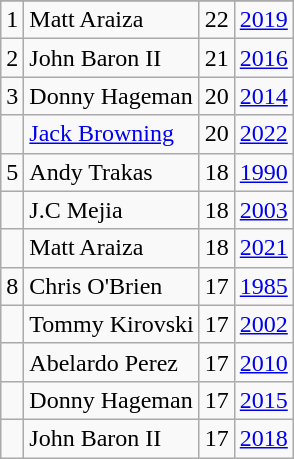<table class="wikitable">
<tr>
</tr>
<tr>
<td>1</td>
<td>Matt Araiza</td>
<td>22</td>
<td><a href='#'>2019</a></td>
</tr>
<tr>
<td>2</td>
<td>John Baron II</td>
<td>21</td>
<td><a href='#'>2016</a></td>
</tr>
<tr>
<td>3</td>
<td>Donny Hageman</td>
<td>20</td>
<td><a href='#'>2014</a></td>
</tr>
<tr>
<td></td>
<td><a href='#'>Jack Browning</a></td>
<td>20</td>
<td><a href='#'>2022</a></td>
</tr>
<tr>
<td>5</td>
<td>Andy Trakas</td>
<td>18</td>
<td><a href='#'>1990</a></td>
</tr>
<tr>
<td></td>
<td>J.C Mejia</td>
<td>18</td>
<td><a href='#'>2003</a></td>
</tr>
<tr>
<td></td>
<td>Matt Araiza</td>
<td>18</td>
<td><a href='#'>2021</a></td>
</tr>
<tr>
<td>8</td>
<td>Chris O'Brien</td>
<td>17</td>
<td><a href='#'>1985</a></td>
</tr>
<tr>
<td></td>
<td>Tommy Kirovski</td>
<td>17</td>
<td><a href='#'>2002</a></td>
</tr>
<tr>
<td></td>
<td>Abelardo Perez</td>
<td>17</td>
<td><a href='#'>2010</a></td>
</tr>
<tr>
<td></td>
<td>Donny Hageman</td>
<td>17</td>
<td><a href='#'>2015</a></td>
</tr>
<tr>
<td></td>
<td>John Baron II</td>
<td>17</td>
<td><a href='#'>2018</a></td>
</tr>
</table>
